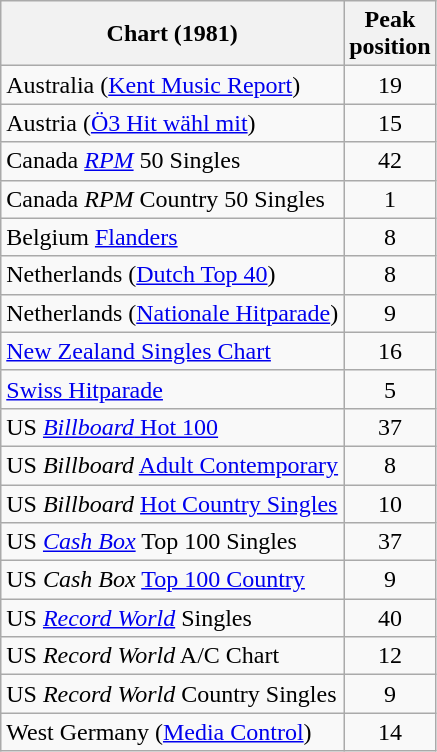<table class="wikitable sortable">
<tr>
<th>Chart (1981)</th>
<th>Peak<br>position</th>
</tr>
<tr>
<td align="left">Australia (<a href='#'>Kent Music Report</a>)</td>
<td style="text-align:center;">19</td>
</tr>
<tr>
<td>Austria (<a href='#'>Ö3 Hit wähl mit</a>)</td>
<td align="center">15</td>
</tr>
<tr>
<td>Canada <em><a href='#'>RPM</a></em> 50 Singles</td>
<td align="center">42</td>
</tr>
<tr>
<td>Canada <em>RPM</em> Country 50 Singles</td>
<td align="center">1</td>
</tr>
<tr>
<td>Belgium <a href='#'>Flanders</a></td>
<td align="center">8</td>
</tr>
<tr>
<td>Netherlands (<a href='#'>Dutch Top 40</a>)</td>
<td align="center">8</td>
</tr>
<tr>
<td>Netherlands (<a href='#'>Nationale Hitparade</a>)</td>
<td align="center">9</td>
</tr>
<tr>
<td><a href='#'>New Zealand Singles Chart</a></td>
<td align="center">16</td>
</tr>
<tr>
<td><a href='#'>Swiss Hitparade</a></td>
<td align="center">5</td>
</tr>
<tr>
<td>US <a href='#'><em>Billboard</em> Hot 100</a></td>
<td align="center">37</td>
</tr>
<tr>
<td>US <em>Billboard</em> <a href='#'>Adult Contemporary</a></td>
<td align="center">8</td>
</tr>
<tr>
<td>US <em>Billboard</em> <a href='#'>Hot Country Singles</a></td>
<td align="center">10</td>
</tr>
<tr>
<td>US <em><a href='#'>Cash Box</a></em> Top 100 Singles</td>
<td align="center">37</td>
</tr>
<tr>
<td>US <em>Cash Box</em> <a href='#'>Top 100 Country</a></td>
<td align="center">9</td>
</tr>
<tr>
<td>US <em><a href='#'>Record World</a></em> Singles</td>
<td align="center">40</td>
</tr>
<tr>
<td>US <em>Record World</em> A/C Chart</td>
<td align="center">12</td>
</tr>
<tr>
<td>US <em>Record World</em> Country Singles</td>
<td align="center">9</td>
</tr>
<tr>
<td>West Germany (<a href='#'>Media Control</a>)</td>
<td align="center">14</td>
</tr>
</table>
